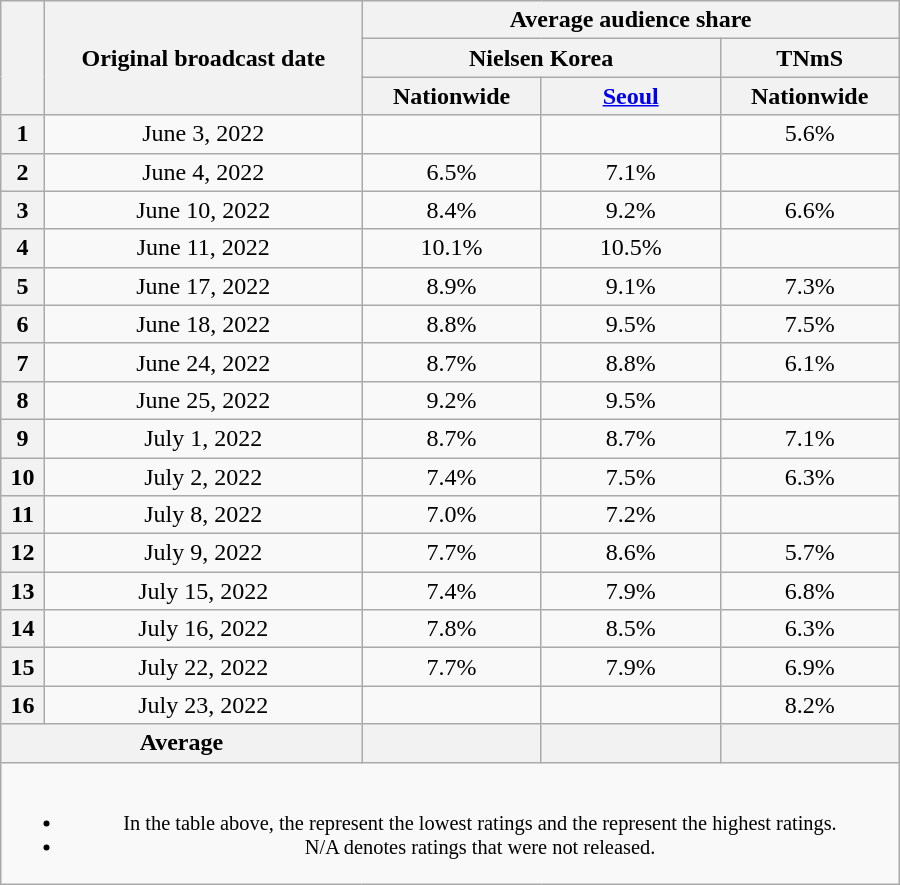<table class="wikitable" style="margin-left:auto; margin-right:auto; width:600px; text-align:center">
<tr>
<th scope="col" rowspan="3"></th>
<th scope="col" rowspan="3">Original broadcast date</th>
<th scope="col" colspan="3">Average audience share</th>
</tr>
<tr>
<th scope="col" colspan="2">Nielsen Korea</th>
<th scope="col">TNmS</th>
</tr>
<tr>
<th scope="col" style="width:7em">Nationwide</th>
<th scope="col" style="width:7em"><a href='#'>Seoul</a></th>
<th scope="col" style="width:7em">Nationwide</th>
</tr>
<tr>
<th scope="col">1</th>
<td>June 3, 2022</td>
<td><strong></strong> </td>
<td><strong></strong> </td>
<td>5.6% </td>
</tr>
<tr>
<th scope="col">2</th>
<td>June 4, 2022</td>
<td>6.5% </td>
<td>7.1% </td>
<td><strong></strong> </td>
</tr>
<tr>
<th scope="col">3</th>
<td>June 10, 2022</td>
<td>8.4% </td>
<td>9.2% </td>
<td>6.6%</td>
</tr>
<tr>
<th scope="col">4</th>
<td>June 11, 2022</td>
<td>10.1% </td>
<td>10.5% </td>
<td><strong></strong>  </td>
</tr>
<tr>
<th scope="col">5</th>
<td>June 17, 2022</td>
<td>8.9% </td>
<td>9.1% </td>
<td>7.3% </td>
</tr>
<tr>
<th scope="col">6</th>
<td>June 18, 2022</td>
<td>8.8% </td>
<td>9.5% </td>
<td>7.5% </td>
</tr>
<tr>
<th scope="col">7</th>
<td>June 24, 2022</td>
<td>8.7% </td>
<td>8.8% </td>
<td>6.1% </td>
</tr>
<tr>
<th scope="col">8</th>
<td>June 25, 2022</td>
<td>9.2% </td>
<td>9.5% </td>
<td></td>
</tr>
<tr>
<th scope="col">9</th>
<td>July 1, 2022</td>
<td>8.7% </td>
<td>8.7% </td>
<td>7.1% </td>
</tr>
<tr>
<th scope="col">10</th>
<td>July 2, 2022</td>
<td>7.4% </td>
<td>7.5% </td>
<td>6.3% </td>
</tr>
<tr>
<th scope="col">11</th>
<td>July 8, 2022</td>
<td>7.0% </td>
<td>7.2% </td>
<td></td>
</tr>
<tr>
<th scope="col">12</th>
<td>July 9, 2022</td>
<td>7.7% </td>
<td>8.6% </td>
<td>5.7%  </td>
</tr>
<tr>
<th scope="col">13</th>
<td>July 15, 2022</td>
<td>7.4% </td>
<td>7.9% </td>
<td>6.8% </td>
</tr>
<tr>
<th scope="col">14</th>
<td>July 16, 2022</td>
<td>7.8% </td>
<td>8.5% </td>
<td>6.3% </td>
</tr>
<tr>
<th scope="col">15</th>
<td>July 22, 2022</td>
<td>7.7% </td>
<td>7.9% </td>
<td>6.9% </td>
</tr>
<tr>
<th scope="col">16</th>
<td>July 23, 2022</td>
<td><strong></strong> </td>
<td><strong></strong> </td>
<td>8.2% </td>
</tr>
<tr>
<th scope="col" colspan="2">Average</th>
<th scope="col"></th>
<th scope="col"></th>
<th scope="col"></th>
</tr>
<tr>
<td colspan="5" style="font-size:85%"><br><ul><li>In the table above, the <strong></strong> represent the lowest ratings and the <strong></strong> represent the highest ratings.</li><li>N/A denotes ratings that were not released.</li></ul></td>
</tr>
</table>
